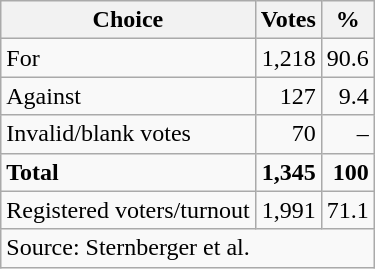<table class=wikitable style=text-align:right>
<tr>
<th>Choice</th>
<th>Votes</th>
<th>%</th>
</tr>
<tr>
<td align=left>For</td>
<td>1,218</td>
<td>90.6</td>
</tr>
<tr>
<td align=left>Against</td>
<td>127</td>
<td>9.4</td>
</tr>
<tr>
<td align=left>Invalid/blank votes</td>
<td>70</td>
<td>–</td>
</tr>
<tr>
<td align=left><strong>Total</strong></td>
<td><strong>1,345</strong></td>
<td><strong>100</strong></td>
</tr>
<tr>
<td align=left>Registered voters/turnout</td>
<td>1,991</td>
<td>71.1</td>
</tr>
<tr>
<td align=left colspan=3>Source: Sternberger et al.</td>
</tr>
</table>
